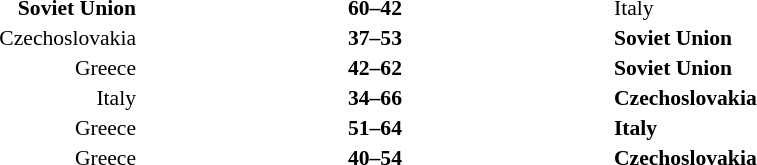<table width=75% cellspacing=1>
<tr>
<th width=25%></th>
<th width=25%></th>
<th width=25%></th>
</tr>
<tr style=font-size:90%>
<td align=right><strong>Soviet Union</strong></td>
<td align=center><strong>60–42</strong></td>
<td>Italy</td>
</tr>
<tr style=font-size:90%>
<td align=right>Czechoslovakia</td>
<td align=center><strong>37–53</strong></td>
<td><strong>Soviet Union</strong></td>
</tr>
<tr style=font-size:90%>
<td align=right>Greece</td>
<td align=center><strong>42–62</strong></td>
<td><strong>Soviet Union</strong></td>
</tr>
<tr style=font-size:90%>
<td align=right>Italy</td>
<td align=center><strong>34–66</strong></td>
<td><strong>Czechoslovakia</strong></td>
</tr>
<tr style=font-size:90%>
<td align=right>Greece</td>
<td align=center><strong>51–64</strong></td>
<td><strong>Italy</strong></td>
</tr>
<tr style=font-size:90%>
<td align=right>Greece</td>
<td align=center><strong>40–54</strong></td>
<td><strong>Czechoslovakia</strong></td>
</tr>
</table>
